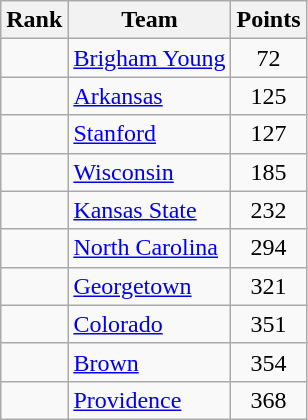<table class="wikitable sortable" style="text-align:center">
<tr>
<th>Rank</th>
<th>Team</th>
<th>Points</th>
</tr>
<tr>
<td></td>
<td align=left><a href='#'>Brigham Young</a></td>
<td>72</td>
</tr>
<tr>
<td></td>
<td align=left><a href='#'>Arkansas</a></td>
<td>125</td>
</tr>
<tr>
<td></td>
<td align=left><a href='#'>Stanford</a></td>
<td>127</td>
</tr>
<tr>
<td></td>
<td align=left><a href='#'>Wisconsin</a></td>
<td>185</td>
</tr>
<tr>
<td></td>
<td align=left><a href='#'>Kansas State</a></td>
<td>232</td>
</tr>
<tr>
<td></td>
<td align=left><a href='#'>North Carolina</a></td>
<td>294</td>
</tr>
<tr>
<td></td>
<td align=left><a href='#'>Georgetown</a></td>
<td>321</td>
</tr>
<tr>
<td></td>
<td align=left><a href='#'>Colorado</a></td>
<td>351</td>
</tr>
<tr>
<td></td>
<td align=left><a href='#'>Brown</a></td>
<td>354</td>
</tr>
<tr>
<td></td>
<td align=left><a href='#'>Providence</a></td>
<td>368</td>
</tr>
</table>
